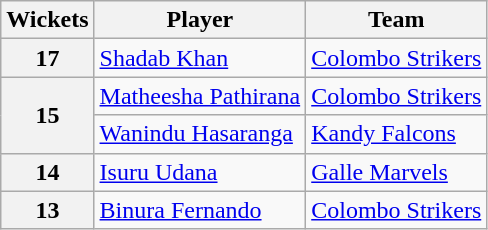<table class="wikitable">
<tr>
<th>Wickets</th>
<th>Player</th>
<th>Team</th>
</tr>
<tr>
<th>17</th>
<td><a href='#'>Shadab Khan</a></td>
<td><a href='#'>Colombo Strikers</a></td>
</tr>
<tr>
<th rowspan=2>15</th>
<td><a href='#'>Matheesha Pathirana</a></td>
<td><a href='#'>Colombo Strikers</a></td>
</tr>
<tr>
<td><a href='#'>Wanindu Hasaranga</a></td>
<td><a href='#'>Kandy Falcons</a></td>
</tr>
<tr>
<th>14</th>
<td><a href='#'>Isuru Udana</a></td>
<td><a href='#'>Galle Marvels</a></td>
</tr>
<tr>
<th>13</th>
<td><a href='#'>Binura Fernando</a></td>
<td><a href='#'>Colombo Strikers</a></td>
</tr>
</table>
